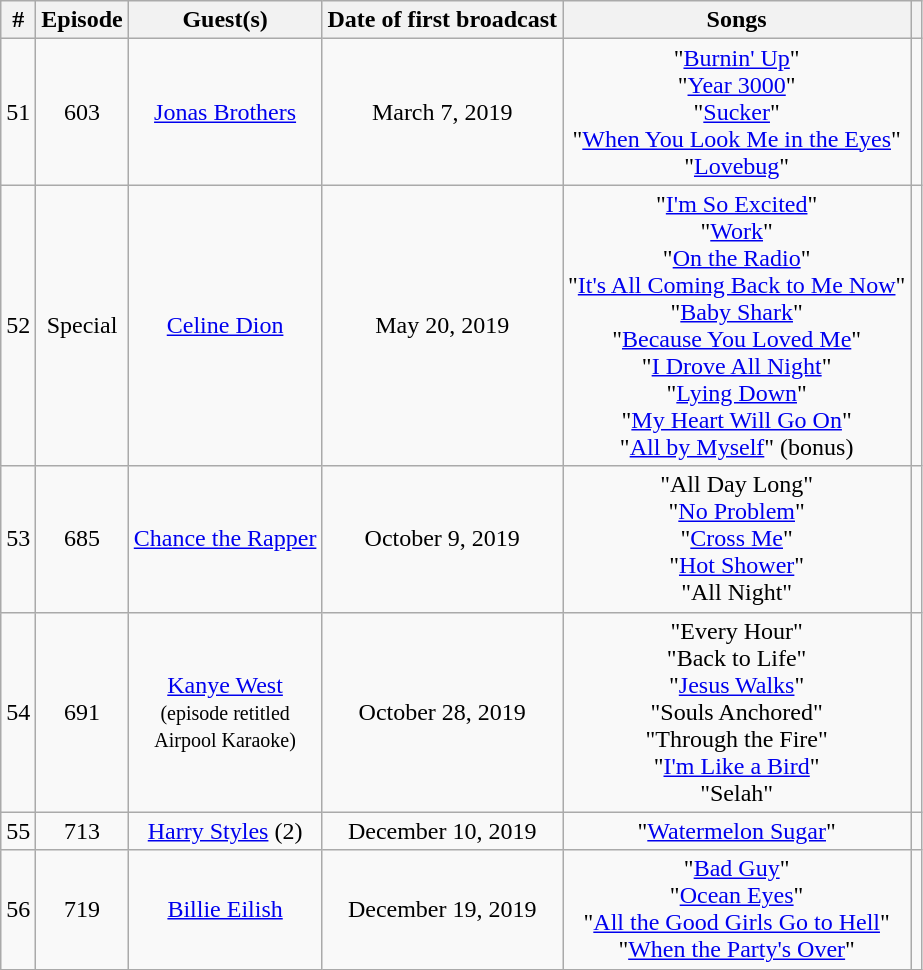<table class="wikitable" style="text-align:center">
<tr>
<th>#</th>
<th>Episode</th>
<th>Guest(s)</th>
<th>Date of first broadcast</th>
<th>Songs</th>
<th></th>
</tr>
<tr>
<td>51</td>
<td>603</td>
<td><a href='#'>Jonas Brothers</a></td>
<td scope="row">March 7, 2019</td>
<td>"<a href='#'>Burnin' Up</a>"<br>"<a href='#'>Year 3000</a>"<br>"<a href='#'>Sucker</a>"<br>"<a href='#'>When You Look Me in the Eyes</a>"<br>"<a href='#'>Lovebug</a>"</td>
<td></td>
</tr>
<tr>
<td>52</td>
<td>Special</td>
<td><a href='#'>Celine Dion</a></td>
<td scope="row">May 20, 2019</td>
<td>"<a href='#'>I'm So Excited</a>"<br>"<a href='#'>Work</a>"<br>"<a href='#'>On the Radio</a>"<br>"<a href='#'>It's All Coming Back to Me Now</a>"<br>"<a href='#'>Baby Shark</a>"<br>"<a href='#'>Because You Loved Me</a>"<br>"<a href='#'>I Drove All Night</a>"<br>"<a href='#'>Lying Down</a>"<br>"<a href='#'>My Heart Will Go On</a>"<br>"<a href='#'>All by Myself</a>" (bonus)</td>
<td></td>
</tr>
<tr>
<td>53</td>
<td>685</td>
<td><a href='#'>Chance the Rapper</a></td>
<td scope="row">October 9, 2019</td>
<td>"All Day Long"<br>"<a href='#'>No Problem</a>"<br>"<a href='#'>Cross Me</a>"<br>"<a href='#'>Hot Shower</a>"<br>"All Night"</td>
<td></td>
</tr>
<tr>
<td>54</td>
<td>691</td>
<td><a href='#'>Kanye West</a><br><small>(episode retitled <br>Airpool Karaoke)</small></td>
<td scope="row">October 28, 2019</td>
<td>"Every Hour"<br>"Back to Life"<br>"<a href='#'>Jesus Walks</a>"<br>"Souls Anchored"<br>"Through the Fire"<br>"<a href='#'>I'm Like a Bird</a>"<br>"Selah"</td>
<td></td>
</tr>
<tr>
<td>55</td>
<td>713</td>
<td><a href='#'>Harry Styles</a> (2)</td>
<td scope="row">December 10, 2019</td>
<td>"<a href='#'>Watermelon Sugar</a>"</td>
<td></td>
</tr>
<tr>
<td>56</td>
<td>719</td>
<td><a href='#'>Billie Eilish</a></td>
<td scope="row">December 19, 2019</td>
<td>"<a href='#'>Bad Guy</a>"<br>"<a href='#'>Ocean Eyes</a>"<br>"<a href='#'>All the Good Girls Go to Hell</a>"<br>"<a href='#'>When the Party's Over</a>"</td>
<td></td>
</tr>
</table>
